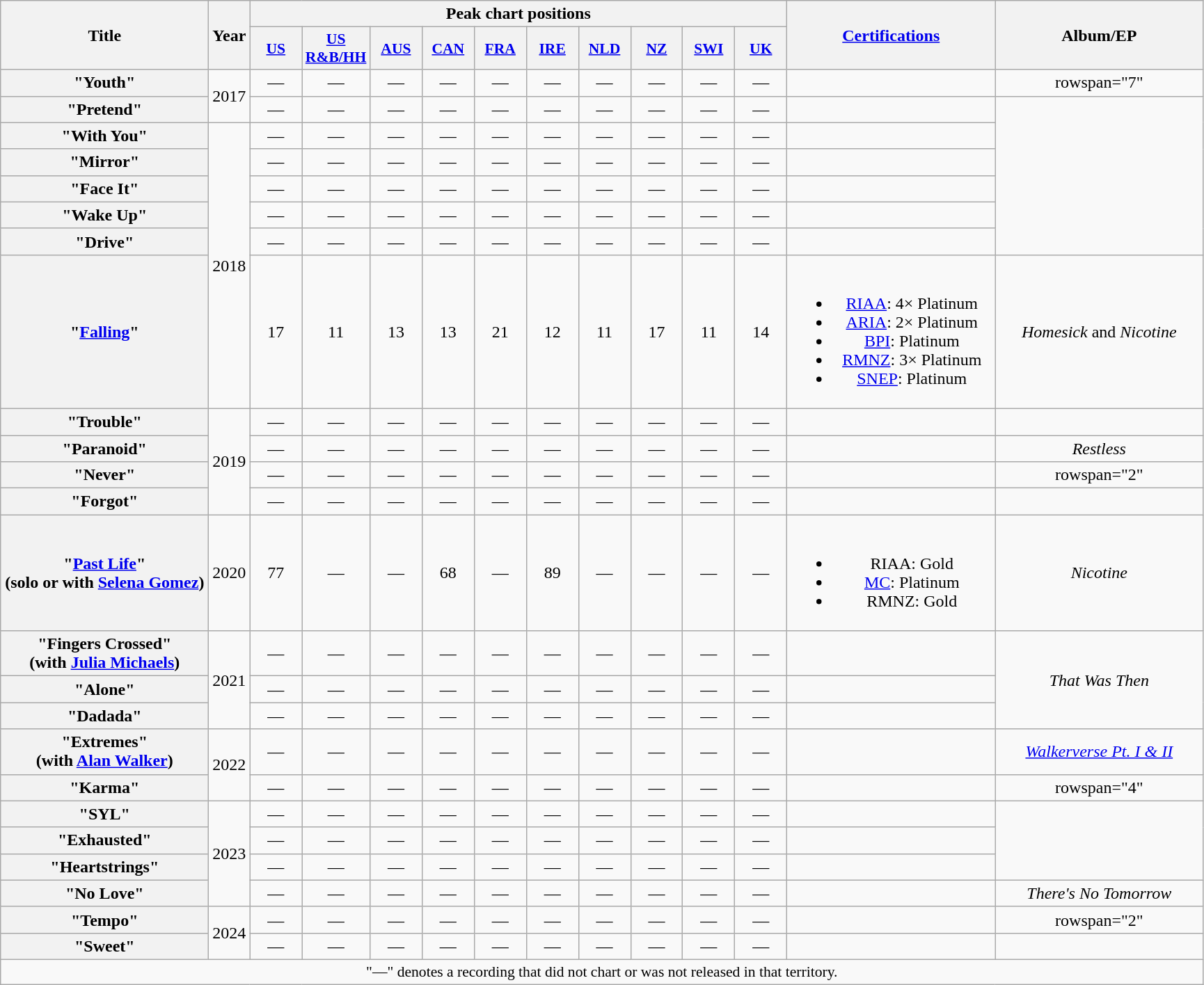<table class="wikitable plainrowheaders" style="text-align:center;">
<tr>
<th scope="col" rowspan="2" style="width:12em;">Title</th>
<th scope="col" rowspan="2" style="width:1em;">Year</th>
<th scope="col" colspan="10">Peak chart positions</th>
<th scope="col" rowspan="2" style="width:12em;"><a href='#'>Certifications</a></th>
<th scope="col" rowspan="2" style="width:12em;">Album/EP</th>
</tr>
<tr>
<th scope="col" style="width:3em;font-size:90%;"><a href='#'>US</a><br></th>
<th scope="col" style="width:3em; font-size:90%"><a href='#'>US<br>R&B/HH</a><br></th>
<th scope="col" style="width:3em;font-size:90%;"><a href='#'>AUS</a><br></th>
<th scope="col" style="width:3em;font-size:90%;"><a href='#'>CAN</a><br></th>
<th scope="col" style="width:3em;font-size:90%;"><a href='#'>FRA</a><br></th>
<th scope="col" style="width:3em;font-size:90%;"><a href='#'>IRE</a><br></th>
<th scope="col" style="width:3em;font-size:90%;"><a href='#'>NLD</a><br></th>
<th scope="col" style="width:3em;font-size:90%;"><a href='#'>NZ</a><br></th>
<th scope="col" style="width:3em; font-size:90%"><a href='#'>SWI</a><br></th>
<th scope="col" style="width:3em;font-size:90%;"><a href='#'>UK</a><br></th>
</tr>
<tr>
<th scope="row">"Youth"</th>
<td rowspan="2">2017</td>
<td>—</td>
<td>—</td>
<td>—</td>
<td>—</td>
<td>—</td>
<td>—</td>
<td>—</td>
<td>—</td>
<td>—</td>
<td>—</td>
<td></td>
<td>rowspan="7" </td>
</tr>
<tr>
<th scope="row">"Pretend"</th>
<td>—</td>
<td>—</td>
<td>—</td>
<td>—</td>
<td>—</td>
<td>—</td>
<td>—</td>
<td>—</td>
<td>—</td>
<td>—</td>
<td></td>
</tr>
<tr>
<th scope="row">"With You"</th>
<td rowspan="6">2018</td>
<td>—</td>
<td>—</td>
<td>—</td>
<td>—</td>
<td>—</td>
<td>—</td>
<td>—</td>
<td>—</td>
<td>—</td>
<td>—</td>
<td></td>
</tr>
<tr>
<th scope="row">"Mirror"</th>
<td>—</td>
<td>—</td>
<td>—</td>
<td>—</td>
<td>—</td>
<td>—</td>
<td>—</td>
<td>—</td>
<td>—</td>
<td>—</td>
<td></td>
</tr>
<tr>
<th scope="row">"Face It"</th>
<td>—</td>
<td>—</td>
<td>—</td>
<td>—</td>
<td>—</td>
<td>—</td>
<td>—</td>
<td>—</td>
<td>—</td>
<td>—</td>
<td></td>
</tr>
<tr>
<th scope="row">"Wake Up"</th>
<td>—</td>
<td>—</td>
<td>—</td>
<td>—</td>
<td>—</td>
<td>—</td>
<td>—</td>
<td>—</td>
<td>—</td>
<td>—</td>
<td></td>
</tr>
<tr>
<th scope="row">"Drive"</th>
<td>—</td>
<td>—</td>
<td>—</td>
<td>—</td>
<td>—</td>
<td>—</td>
<td>—</td>
<td>—</td>
<td>—</td>
<td>—</td>
<td></td>
</tr>
<tr>
<th scope="row">"<a href='#'>Falling</a>"</th>
<td>17</td>
<td>11</td>
<td>13</td>
<td>13</td>
<td>21</td>
<td>12</td>
<td>11</td>
<td>17</td>
<td>11</td>
<td>14</td>
<td><br><ul><li><a href='#'>RIAA</a>: 4× Platinum</li><li><a href='#'>ARIA</a>: 2× Platinum</li><li><a href='#'>BPI</a>: Platinum</li><li><a href='#'>RMNZ</a>: 3× Platinum</li><li><a href='#'>SNEP</a>: Platinum</li></ul></td>
<td><em>Homesick</em> and <em>Nicotine</em></td>
</tr>
<tr>
<th scope="row">"Trouble"</th>
<td rowspan="4">2019</td>
<td>—</td>
<td>—</td>
<td>—</td>
<td>—</td>
<td>—</td>
<td>—</td>
<td>—</td>
<td>—</td>
<td>—</td>
<td>—</td>
<td></td>
<td></td>
</tr>
<tr>
<th scope="row">"Paranoid"</th>
<td>—</td>
<td>—</td>
<td>—</td>
<td>—</td>
<td>—</td>
<td>—</td>
<td>—</td>
<td>—</td>
<td>—</td>
<td>—</td>
<td></td>
<td><em>Restless</em></td>
</tr>
<tr>
<th scope="row">"Never"</th>
<td>—</td>
<td>—</td>
<td>—</td>
<td>—</td>
<td>—</td>
<td>—</td>
<td>—</td>
<td>—</td>
<td>—</td>
<td>—</td>
<td></td>
<td>rowspan="2" </td>
</tr>
<tr>
<th scope="row">"Forgot"</th>
<td>—</td>
<td>—</td>
<td>—</td>
<td>—</td>
<td>—</td>
<td>—</td>
<td>—</td>
<td>—</td>
<td>—</td>
<td>—</td>
<td></td>
</tr>
<tr>
<th scope="row">"<a href='#'>Past Life</a>"<br><span>(solo or with <a href='#'>Selena Gomez</a>)</span></th>
<td>2020</td>
<td>77</td>
<td>—</td>
<td>—</td>
<td>68</td>
<td>—</td>
<td>89</td>
<td>—</td>
<td>—</td>
<td>—</td>
<td>—</td>
<td><br><ul><li>RIAA: Gold</li><li><a href='#'>MC</a>: Platinum</li><li>RMNZ: Gold</li></ul></td>
<td><em>Nicotine</em></td>
</tr>
<tr>
<th scope="row">"Fingers Crossed"<br><span>(with <a href='#'>Julia Michaels</a>)</span></th>
<td rowspan="3">2021</td>
<td>—</td>
<td>—</td>
<td>—</td>
<td>—</td>
<td>—</td>
<td>—</td>
<td>—</td>
<td>—</td>
<td>—</td>
<td>—</td>
<td></td>
<td rowspan="3"><em>That Was Then</em></td>
</tr>
<tr>
<th scope="row">"Alone"</th>
<td>—</td>
<td>—</td>
<td>—</td>
<td>—</td>
<td>—</td>
<td>—</td>
<td>—</td>
<td>—</td>
<td>—</td>
<td>—</td>
<td></td>
</tr>
<tr>
<th scope="row">"Dadada"</th>
<td>—</td>
<td>—</td>
<td>—</td>
<td>—</td>
<td>—</td>
<td>—</td>
<td>—</td>
<td>—</td>
<td>—</td>
<td>—</td>
<td></td>
</tr>
<tr>
<th scope="row">"Extremes"<br><span>(with <a href='#'>Alan Walker</a>)</span></th>
<td rowspan="2">2022</td>
<td>—</td>
<td>—</td>
<td>—</td>
<td>—</td>
<td>—</td>
<td>—</td>
<td>—</td>
<td>—</td>
<td>—</td>
<td>—</td>
<td></td>
<td><em><a href='#'>Walkerverse Pt. I & II</a></em></td>
</tr>
<tr>
<th scope="row">"Karma"<br></th>
<td>—</td>
<td>—</td>
<td>—</td>
<td>—</td>
<td>—</td>
<td>—</td>
<td>—</td>
<td>—</td>
<td>—</td>
<td>—</td>
<td></td>
<td>rowspan="4" </td>
</tr>
<tr>
<th scope="row">"SYL"<br></th>
<td rowspan="4">2023</td>
<td>—</td>
<td>—</td>
<td>—</td>
<td>—</td>
<td>—</td>
<td>—</td>
<td>—</td>
<td>—</td>
<td>—</td>
<td>—</td>
<td></td>
</tr>
<tr>
<th scope="row">"Exhausted"<br></th>
<td>—</td>
<td>—</td>
<td>—</td>
<td>—</td>
<td>—</td>
<td>—</td>
<td>—</td>
<td>—</td>
<td>—</td>
<td>—</td>
<td></td>
</tr>
<tr>
<th scope="row">"Heartstrings"<br></th>
<td>—</td>
<td>—</td>
<td>—</td>
<td>—</td>
<td>—</td>
<td>—</td>
<td>—</td>
<td>—</td>
<td>—</td>
<td>—</td>
<td></td>
</tr>
<tr>
<th scope="row">"No Love"<br></th>
<td>—</td>
<td>—</td>
<td>—</td>
<td>—</td>
<td>—</td>
<td>—</td>
<td>—</td>
<td>—</td>
<td>—</td>
<td>—</td>
<td></td>
<td><em>There's No Tomorrow</em></td>
</tr>
<tr>
<th scope="row">"Tempo"</th>
<td rowspan="2">2024</td>
<td>—</td>
<td>—</td>
<td>—</td>
<td>—</td>
<td>—</td>
<td>—</td>
<td>—</td>
<td>—</td>
<td>—</td>
<td>—</td>
<td></td>
<td>rowspan="2" </td>
</tr>
<tr>
<th scope="row">"Sweet"</th>
<td>—</td>
<td>—</td>
<td>—</td>
<td>—</td>
<td>—</td>
<td>—</td>
<td>—</td>
<td>—</td>
<td>—</td>
<td>—</td>
<td></td>
</tr>
<tr>
<td colspan="14" style="font-size:90%">"—" denotes a recording that did not chart or was not released in that territory.</td>
</tr>
</table>
